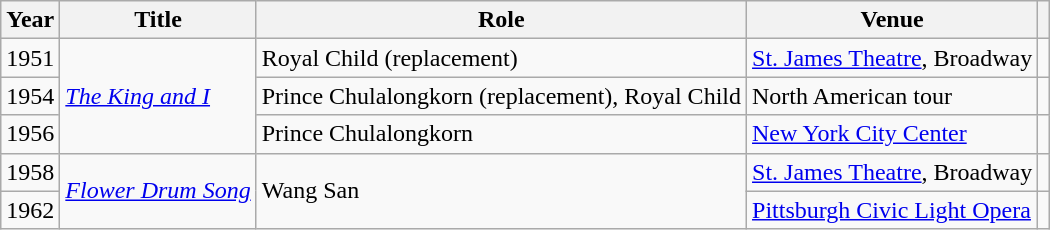<table class="wikitable plainrowheaders sortable" style="margin-right: 0;">
<tr>
<th scope="col">Year</th>
<th scope="col">Title</th>
<th scope="col">Role</th>
<th scope="col">Venue</th>
<th scope="col" class="unsortable"></th>
</tr>
<tr>
<td>1951</td>
<td data-sort-value="King and I, The" rowspan="3"><em><a href='#'>The King and I</a></em></td>
<td>Royal Child (replacement)</td>
<td><a href='#'>St. James Theatre</a>, Broadway</td>
<td style="text-align: center;"></td>
</tr>
<tr>
<td>1954</td>
<td>Prince Chulalongkorn (replacement), Royal Child</td>
<td>North American tour</td>
<td style="text-align: center;"></td>
</tr>
<tr>
<td>1956</td>
<td>Prince Chulalongkorn</td>
<td><a href='#'>New York City Center</a></td>
<td style="text-align: center;"></td>
</tr>
<tr>
<td>1958</td>
<td rowspan="2"><em><a href='#'>Flower Drum Song</a></em></td>
<td rowspan="2">Wang San</td>
<td><a href='#'>St. James Theatre</a>, Broadway</td>
<td style="text-align: center;"></td>
</tr>
<tr>
<td>1962</td>
<td><a href='#'>Pittsburgh Civic Light Opera</a></td>
<td style="text-align: center;"></td>
</tr>
</table>
